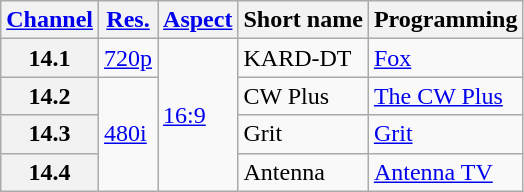<table class="wikitable">
<tr>
<th><a href='#'>Channel</a></th>
<th><a href='#'>Res.</a></th>
<th><a href='#'>Aspect</a></th>
<th>Short name</th>
<th>Programming</th>
</tr>
<tr>
<th scope = "row">14.1</th>
<td><a href='#'>720p</a></td>
<td rowspan="4"><a href='#'>16:9</a></td>
<td>KARD-DT</td>
<td><a href='#'>Fox</a></td>
</tr>
<tr>
<th scope = "row">14.2</th>
<td rowspan="3"><a href='#'>480i</a></td>
<td>CW Plus</td>
<td><a href='#'>The CW Plus</a></td>
</tr>
<tr>
<th scope = "row">14.3</th>
<td>Grit</td>
<td><a href='#'>Grit</a></td>
</tr>
<tr>
<th scope = "row">14.4</th>
<td>Antenna</td>
<td><a href='#'>Antenna TV</a></td>
</tr>
</table>
